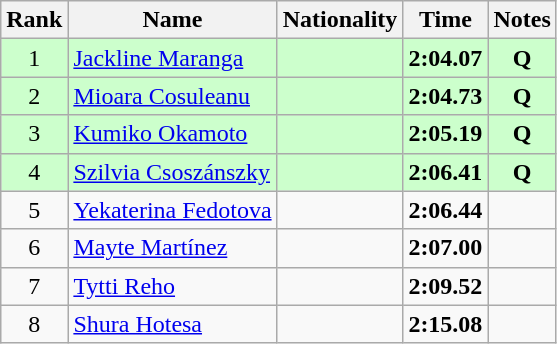<table class="wikitable sortable" style="text-align:center">
<tr>
<th>Rank</th>
<th>Name</th>
<th>Nationality</th>
<th>Time</th>
<th>Notes</th>
</tr>
<tr bgcolor=ccffcc>
<td>1</td>
<td align=left><a href='#'>Jackline Maranga</a></td>
<td align=left></td>
<td><strong>2:04.07</strong></td>
<td><strong>Q</strong></td>
</tr>
<tr bgcolor=ccffcc>
<td>2</td>
<td align=left><a href='#'>Mioara Cosuleanu</a></td>
<td align=left></td>
<td><strong>2:04.73</strong></td>
<td><strong>Q</strong></td>
</tr>
<tr bgcolor=ccffcc>
<td>3</td>
<td align=left><a href='#'>Kumiko Okamoto</a></td>
<td align=left></td>
<td><strong>2:05.19</strong></td>
<td><strong>Q</strong></td>
</tr>
<tr bgcolor=ccffcc>
<td>4</td>
<td align=left><a href='#'>Szilvia Csoszánszky</a></td>
<td align=left></td>
<td><strong>2:06.41</strong></td>
<td><strong>Q</strong></td>
</tr>
<tr>
<td>5</td>
<td align=left><a href='#'>Yekaterina Fedotova</a></td>
<td align=left></td>
<td><strong>2:06.44</strong></td>
<td></td>
</tr>
<tr>
<td>6</td>
<td align=left><a href='#'>Mayte Martínez</a></td>
<td align=left></td>
<td><strong>2:07.00</strong></td>
<td></td>
</tr>
<tr>
<td>7</td>
<td align=left><a href='#'>Tytti Reho</a></td>
<td align=left></td>
<td><strong>2:09.52</strong></td>
<td></td>
</tr>
<tr>
<td>8</td>
<td align=left><a href='#'>Shura Hotesa</a></td>
<td align=left></td>
<td><strong>2:15.08</strong></td>
<td></td>
</tr>
</table>
